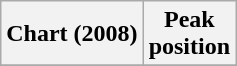<table class="wikitable plainrowheaders sortable" border="1">
<tr>
<th scope="col">Chart (2008)</th>
<th scope="col">Peak<br>position</th>
</tr>
<tr>
</tr>
</table>
